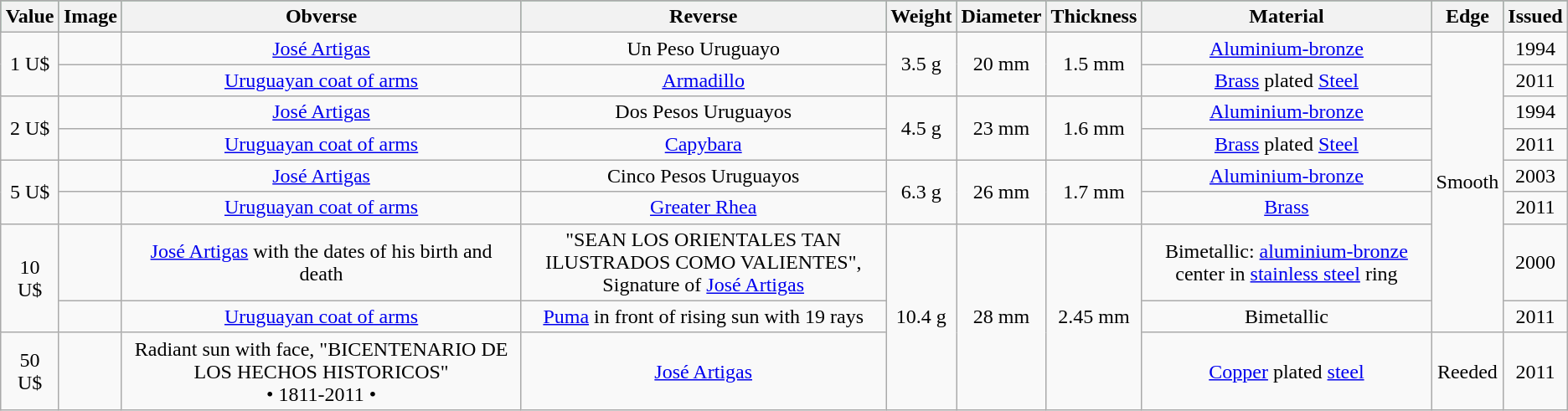<table class="wikitable sortable">
<tr style="background:#2E8B57;">
<th>Value</th>
<th>Image</th>
<th>Obverse</th>
<th>Reverse</th>
<th>Weight</th>
<th>Diameter</th>
<th>Thickness</th>
<th>Material</th>
<th>Edge</th>
<th>Issued</th>
</tr>
<tr style="text-align:center">
<td rowspan="2">1 U$</td>
<td></td>
<td><a href='#'>José Artigas</a></td>
<td>Un Peso Uruguayo</td>
<td rowspan="2">3.5 g</td>
<td rowspan="2">20 mm</td>
<td rowspan="2">1.5 mm</td>
<td><a href='#'>Aluminium-bronze</a></td>
<td rowspan="8">Smooth</td>
<td>1994</td>
</tr>
<tr style="text-align:center">
<td></td>
<td><a href='#'>Uruguayan coat of arms</a></td>
<td><a href='#'>Armadillo</a></td>
<td><a href='#'>Brass</a> plated <a href='#'>Steel</a></td>
<td>2011</td>
</tr>
<tr style="text-align:center">
<td rowspan="2">2 U$</td>
<td></td>
<td><a href='#'>José Artigas</a></td>
<td>Dos Pesos Uruguayos</td>
<td rowspan="2">4.5 g</td>
<td rowspan="2">23 mm</td>
<td rowspan="2">1.6 mm</td>
<td><a href='#'>Aluminium-bronze</a></td>
<td>1994</td>
</tr>
<tr style="text-align:center">
<td></td>
<td><a href='#'>Uruguayan coat of arms</a></td>
<td><a href='#'>Capybara</a></td>
<td><a href='#'>Brass</a> plated <a href='#'>Steel</a></td>
<td>2011</td>
</tr>
<tr style="text-align:center">
<td rowspan="2">5 U$</td>
<td></td>
<td><a href='#'>José Artigas</a></td>
<td>Cinco Pesos Uruguayos</td>
<td rowspan="2">6.3 g</td>
<td rowspan="2">26 mm</td>
<td rowspan="2">1.7 mm</td>
<td><a href='#'>Aluminium-bronze</a></td>
<td>2003</td>
</tr>
<tr style="text-align:center">
<td></td>
<td><a href='#'>Uruguayan coat of arms</a></td>
<td><a href='#'>Greater Rhea</a></td>
<td><a href='#'>Brass</a></td>
<td>2011</td>
</tr>
<tr style="text-align:center">
<td rowspan="2">10 U$</td>
<td></td>
<td><a href='#'>José Artigas</a> with the dates of his birth and death</td>
<td>"SEAN LOS ORIENTALES TAN ILUSTRADOS COMO VALIENTES",<br>Signature of <a href='#'>José Artigas</a></td>
<td rowspan="3">10.4 g</td>
<td rowspan="3">28 mm</td>
<td rowspan="3">2.45 mm</td>
<td>Bimetallic: <a href='#'>aluminium-bronze</a> center in <a href='#'>stainless steel</a> ring</td>
<td>2000</td>
</tr>
<tr style="text-align:center">
<td></td>
<td><a href='#'>Uruguayan coat of arms</a></td>
<td><a href='#'>Puma</a> in front of rising sun with 19 rays</td>
<td>Bimetallic</td>
<td>2011</td>
</tr>
<tr style="text-align:center">
<td>50 U$</td>
<td></td>
<td>Radiant sun with face, "BICENTENARIO DE LOS HECHOS HISTORICOS"<br>• 1811-2011 •</td>
<td><a href='#'>José Artigas</a></td>
<td><a href='#'>Copper</a> plated <a href='#'>steel</a></td>
<td>Reeded</td>
<td>2011</td>
</tr>
</table>
